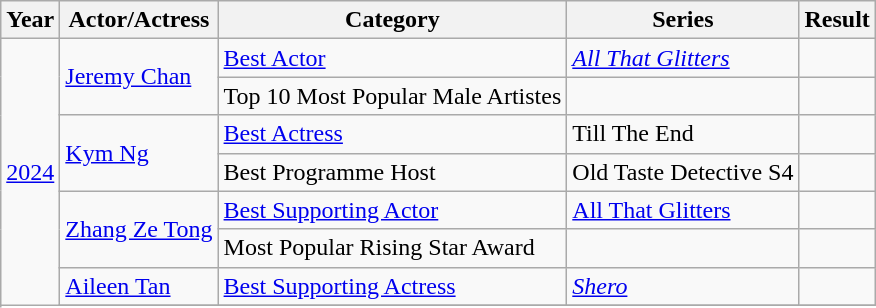<table class="wikitable plainrowheaders">
<tr>
<th scope="col">Year<br></th>
<th scope="col">Actor/Actress</th>
<th scope="col">Category</th>
<th scope="col">Series</th>
<th scope="col">Result</th>
</tr>
<tr>
<td style="text-align: center;" rowspan="9"><a href='#'>2024</a></td>
<td rowspan="2"><a href='#'>Jeremy Chan</a></td>
<td><a href='#'>Best Actor</a></td>
<td><em><a href='#'>All That Glitters</a></em></td>
<td></td>
</tr>
<tr>
<td>Top 10 Most Popular Male Artistes</td>
<td></td>
<td></td>
</tr>
<tr>
<td rowspan="2"><a href='#'>Kym Ng</a></td>
<td><a href='#'>Best Actress</a></td>
<td>Till The End</td>
<td></td>
</tr>
<tr>
<td>Best Programme Host</td>
<td>Old Taste Detective S4</td>
<td></td>
</tr>
<tr>
<td rowspan="2"><a href='#'>Zhang Ze Tong</a></td>
<td><a href='#'>Best Supporting Actor</a></td>
<td><a href='#'>All That Glitters</a></td>
<td></td>
</tr>
<tr>
<td>Most Popular Rising Star Award</td>
<td></td>
<td></td>
</tr>
<tr>
<td><a href='#'>Aileen Tan</a></td>
<td><a href='#'>Best Supporting Actress</a></td>
<td><em><a href='#'>Shero</a></em></td>
<td></td>
</tr>
<tr>
</tr>
</table>
